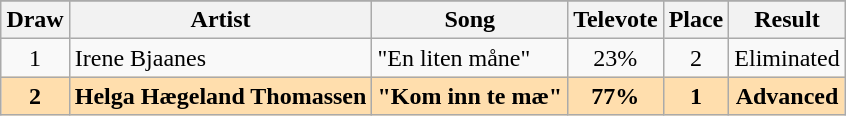<table class="sortable wikitable" style="margin: 1em auto 1em auto; text-align:center">
<tr>
</tr>
<tr>
<th>Draw</th>
<th>Artist</th>
<th>Song</th>
<th>Televote</th>
<th>Place</th>
<th>Result</th>
</tr>
<tr>
<td>1</td>
<td align="left">Irene Bjaanes</td>
<td align="left">"En liten måne"</td>
<td>23%</td>
<td>2</td>
<td>Eliminated</td>
</tr>
<tr style="font-weight:bold; background:navajowhite;">
<td>2</td>
<td align="left">Helga Hægeland Thomassen</td>
<td align="left">"Kom inn te mæ"</td>
<td>77%</td>
<td>1</td>
<td>Advanced</td>
</tr>
</table>
